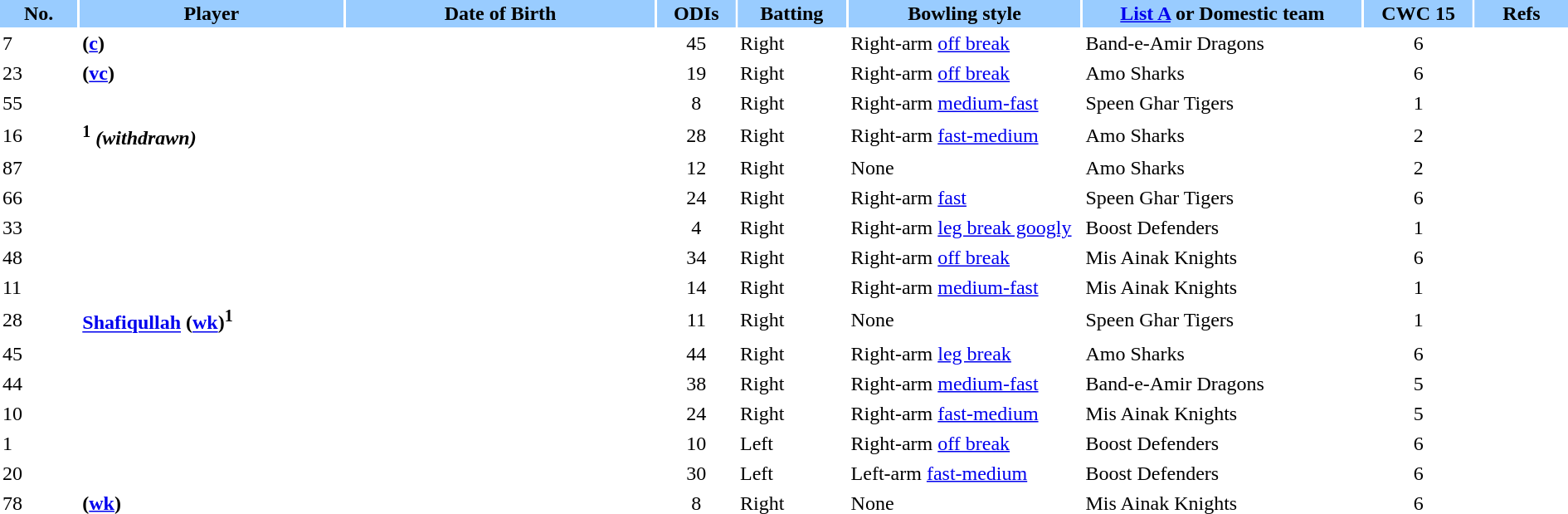<table class="sortable plainrowheaders" style="width:100%;" border="0" cellspacing="2" cellpadding="2">
<tr bgcolor=#99ccff>
<th style="background-color:#99ccff;" scope="col" width=5%>No.</th>
<th style="background-color:#99ccff;" scope="col" width=17%>Player</th>
<th style="background-color:#99ccff;" scope="col" width=20%>Date of Birth</th>
<th style="background-color:#99ccff;" scope="col" width=5%>ODIs</th>
<th style="background-color:#99ccff;" scope="col" width=7%>Batting</th>
<th style="background-color:#99ccff;" scope="col" width=15%>Bowling style</th>
<th style="background-color:#99ccff;" scope="col" width=18%><a href='#'>List A</a> or Domestic team</th>
<th style="background-color:#99ccff;" scope="col" width=7%>CWC 15</th>
<th style="background-color:#99ccff;" scope="col" width=6% class="unsortable">Refs</th>
</tr>
<tr>
<td>7</td>
<th scope="row" align="left"> (<a href='#'>c</a>)</th>
<td></td>
<td align="center">45</td>
<td>Right</td>
<td>Right-arm <a href='#'>off break</a></td>
<td>Band-e-Amir Dragons</td>
<td align="center">6</td>
<td align="center"></td>
</tr>
<tr>
<td>23</td>
<th scope="row" align="left"> (<a href='#'>vc</a>)</th>
<td></td>
<td align="center">19</td>
<td>Right</td>
<td>Right-arm <a href='#'>off break</a></td>
<td>Amo Sharks</td>
<td align="center">6</td>
<td align="center"></td>
</tr>
<tr>
<td>55</td>
<th scope="row" align="left"></th>
<td></td>
<td align="center">8</td>
<td>Right</td>
<td>Right-arm <a href='#'>medium-fast</a></td>
<td>Speen Ghar Tigers</td>
<td align="center">1</td>
<td align="center"></td>
</tr>
<tr>
<td>16</td>
<th scope="row" align="left"><sup>1</sup> <em>(withdrawn)</em></th>
<td></td>
<td align="center">28</td>
<td>Right</td>
<td>Right-arm <a href='#'>fast-medium</a></td>
<td>Amo Sharks</td>
<td align="center">2</td>
<td align="center"></td>
</tr>
<tr>
<td>87</td>
<th scope="row" align="left"></th>
<td></td>
<td align="center">12</td>
<td>Right</td>
<td>None</td>
<td>Amo Sharks</td>
<td align="center">2</td>
<td align="center"></td>
</tr>
<tr>
<td>66</td>
<th scope="row" align="left"></th>
<td></td>
<td align="center">24</td>
<td>Right</td>
<td>Right-arm <a href='#'>fast</a></td>
<td>Speen Ghar Tigers</td>
<td align="center">6</td>
<td align="center"></td>
</tr>
<tr>
<td>33</td>
<th scope="row" align="left"></th>
<td></td>
<td align="center">4</td>
<td>Right</td>
<td>Right-arm <a href='#'>leg break googly</a></td>
<td>Boost Defenders</td>
<td align="center">1</td>
<td align="center"></td>
</tr>
<tr>
<td>48</td>
<th scope="row" align="left"></th>
<td></td>
<td align="center">34</td>
<td>Right</td>
<td>Right-arm <a href='#'>off break</a></td>
<td>Mis Ainak Knights</td>
<td align="center">6</td>
<td align="center"></td>
</tr>
<tr>
<td>11</td>
<th scope="row" align="left"></th>
<td></td>
<td align="center">14</td>
<td>Right</td>
<td>Right-arm <a href='#'>medium-fast</a></td>
<td>Mis Ainak Knights</td>
<td align="center">1</td>
<td align="center"></td>
</tr>
<tr>
<td>28</td>
<th scope="row" align="left"><a href='#'>Shafiqullah</a> (<a href='#'>wk</a>)<sup>1</sup></th>
<td></td>
<td align="center">11</td>
<td>Right</td>
<td>None</td>
<td>Speen Ghar Tigers</td>
<td align="center">1</td>
<td align="center"></td>
</tr>
<tr>
<td>45</td>
<th scope="row" align="left"></th>
<td></td>
<td align="center">44</td>
<td>Right</td>
<td>Right-arm <a href='#'>leg break</a></td>
<td>Amo Sharks</td>
<td align="center">6</td>
<td align="center"></td>
</tr>
<tr>
<td>44</td>
<th scope="row" align="left"></th>
<td></td>
<td align="center">38</td>
<td>Right</td>
<td>Right-arm <a href='#'>medium-fast</a></td>
<td>Band-e-Amir Dragons</td>
<td align="center">5</td>
<td align="center"></td>
</tr>
<tr>
<td>10</td>
<th scope="row" align="left"></th>
<td></td>
<td align="center">24</td>
<td>Right</td>
<td>Right-arm <a href='#'>fast-medium</a></td>
<td>Mis Ainak Knights</td>
<td align="center">5</td>
<td align="center"></td>
</tr>
<tr>
<td>1</td>
<th scope="row" align="left"></th>
<td></td>
<td align="center">10</td>
<td>Left</td>
<td>Right-arm <a href='#'>off break</a></td>
<td>Boost Defenders</td>
<td align="center">6</td>
<td align="center"></td>
</tr>
<tr>
<td>20</td>
<th scope="row" align="left"></th>
<td></td>
<td align="center">30</td>
<td>Left</td>
<td>Left-arm <a href='#'>fast-medium</a></td>
<td>Boost Defenders</td>
<td align="center">6</td>
<td align="center"></td>
</tr>
<tr>
<td>78</td>
<th scope="row" align="left"> (<a href='#'>wk</a>)</th>
<td></td>
<td align="center">8</td>
<td>Right</td>
<td>None</td>
<td>Mis Ainak Knights</td>
<td align="center">6</td>
<td align="center"></td>
</tr>
</table>
